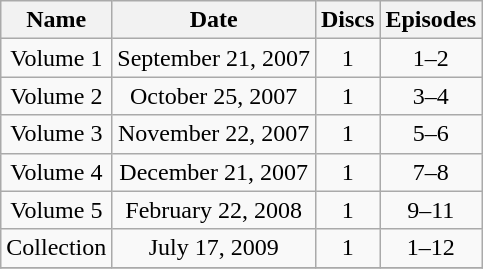<table class="wikitable" style="text-align:center;">
<tr>
<th>Name</th>
<th>Date</th>
<th>Discs</th>
<th>Episodes</th>
</tr>
<tr>
<td>Volume 1</td>
<td>September 21, 2007</td>
<td>1</td>
<td>1–2</td>
</tr>
<tr>
<td>Volume 2</td>
<td>October 25, 2007</td>
<td>1</td>
<td>3–4</td>
</tr>
<tr>
<td>Volume 3</td>
<td>November 22, 2007</td>
<td>1</td>
<td>5–6</td>
</tr>
<tr>
<td>Volume 4</td>
<td>December 21, 2007</td>
<td>1</td>
<td>7–8</td>
</tr>
<tr>
<td>Volume 5</td>
<td>February 22, 2008</td>
<td>1</td>
<td>9–11</td>
</tr>
<tr>
<td>Collection</td>
<td>July 17, 2009</td>
<td>1</td>
<td>1–12</td>
</tr>
<tr>
</tr>
</table>
